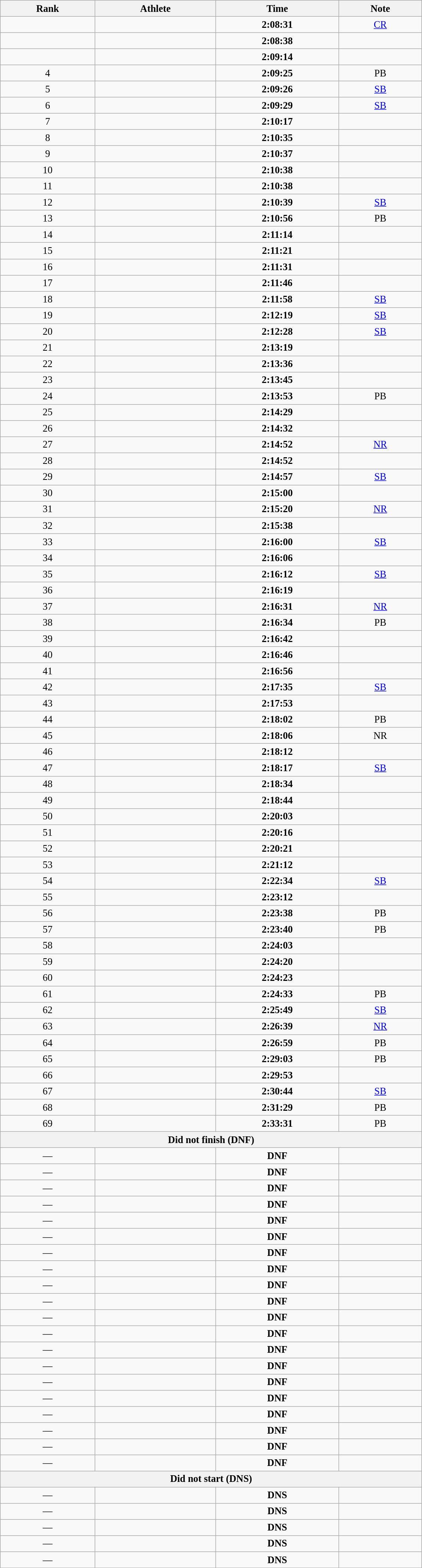<table class="wikitable" style=" text-align:center; font-size:110%;" width="60%">
<tr>
<th>Rank</th>
<th>Athlete</th>
<th>Time</th>
<th>Note</th>
</tr>
<tr>
<td></td>
<td align=left></td>
<td><strong>2:08:31</strong></td>
<td><a href='#'>CR</a></td>
</tr>
<tr>
<td></td>
<td align=left></td>
<td><strong>2:08:38</strong></td>
<td></td>
</tr>
<tr>
<td></td>
<td align=left></td>
<td><strong>2:09:14</strong></td>
<td></td>
</tr>
<tr>
<td>4</td>
<td align=left></td>
<td><strong>2:09:25</strong></td>
<td>PB</td>
</tr>
<tr>
<td>5</td>
<td align=left></td>
<td><strong>2:09:26</strong></td>
<td><a href='#'>SB</a></td>
</tr>
<tr>
<td>6</td>
<td align=left></td>
<td><strong>2:09:29</strong></td>
<td><a href='#'>SB</a></td>
</tr>
<tr>
<td>7</td>
<td align=left></td>
<td><strong>2:10:17</strong></td>
<td></td>
</tr>
<tr>
<td>8</td>
<td align=left></td>
<td><strong>2:10:35</strong></td>
<td></td>
</tr>
<tr>
<td>9</td>
<td align=left></td>
<td><strong>2:10:37</strong></td>
<td></td>
</tr>
<tr>
<td>10</td>
<td align=left></td>
<td><strong>2:10:38</strong></td>
<td></td>
</tr>
<tr>
<td>11</td>
<td align=left></td>
<td><strong>2:10:38</strong></td>
<td></td>
</tr>
<tr>
<td>12</td>
<td align=left></td>
<td><strong>2:10:39</strong></td>
<td><a href='#'>SB</a></td>
</tr>
<tr>
<td>13</td>
<td align=left></td>
<td><strong>2:10:56</strong></td>
<td>PB</td>
</tr>
<tr>
<td>14</td>
<td align=left></td>
<td><strong>2:11:14</strong></td>
<td></td>
</tr>
<tr>
<td>15</td>
<td align=left></td>
<td><strong>2:11:21</strong></td>
<td></td>
</tr>
<tr>
<td>16</td>
<td align=left></td>
<td><strong>2:11:31</strong></td>
<td></td>
</tr>
<tr>
<td>17</td>
<td align=left></td>
<td><strong>2:11:46</strong></td>
<td></td>
</tr>
<tr>
<td>18</td>
<td align=left></td>
<td><strong>2:11:58</strong></td>
<td><a href='#'>SB</a></td>
</tr>
<tr>
<td>19</td>
<td align=left></td>
<td><strong>2:12:19</strong></td>
<td><a href='#'>SB</a></td>
</tr>
<tr>
<td>20</td>
<td align=left></td>
<td><strong>2:12:28</strong></td>
<td><a href='#'>SB</a></td>
</tr>
<tr>
<td>21</td>
<td align=left></td>
<td><strong>2:13:19</strong></td>
<td></td>
</tr>
<tr>
<td>22</td>
<td align=left></td>
<td><strong>2:13:36</strong></td>
<td></td>
</tr>
<tr>
<td>23</td>
<td align=left></td>
<td><strong>2:13:45</strong></td>
<td></td>
</tr>
<tr>
<td>24</td>
<td align=left></td>
<td><strong>2:13:53</strong></td>
<td>PB</td>
</tr>
<tr>
<td>25</td>
<td align=left></td>
<td><strong>2:14:29</strong></td>
<td></td>
</tr>
<tr>
<td>26</td>
<td align=left></td>
<td><strong>2:14:32</strong></td>
<td></td>
</tr>
<tr>
<td>27</td>
<td align=left></td>
<td><strong>2:14:52</strong></td>
<td><a href='#'>NR</a></td>
</tr>
<tr>
<td>28</td>
<td align=left></td>
<td><strong>2:14:52</strong></td>
<td></td>
</tr>
<tr>
<td>29</td>
<td align=left></td>
<td><strong>2:14:57</strong></td>
<td><a href='#'>SB</a></td>
</tr>
<tr>
<td>30</td>
<td align=left></td>
<td><strong>2:15:00</strong></td>
<td></td>
</tr>
<tr>
<td>31</td>
<td align=left></td>
<td><strong>2:15:20</strong></td>
<td><a href='#'>NR</a></td>
</tr>
<tr>
<td>32</td>
<td align=left></td>
<td><strong>2:15:38</strong></td>
<td></td>
</tr>
<tr>
<td>33</td>
<td align=left></td>
<td><strong>2:16:00</strong></td>
<td><a href='#'>SB</a></td>
</tr>
<tr>
<td>34</td>
<td align=left></td>
<td><strong>2:16:06</strong></td>
<td></td>
</tr>
<tr>
<td>35</td>
<td align=left></td>
<td><strong>2:16:12</strong></td>
<td><a href='#'>SB</a></td>
</tr>
<tr>
<td>36</td>
<td align=left></td>
<td><strong>2:16:19</strong></td>
<td></td>
</tr>
<tr>
<td>37</td>
<td align=left></td>
<td><strong>2:16:31</strong></td>
<td><a href='#'>NR</a></td>
</tr>
<tr>
<td>38</td>
<td align=left></td>
<td><strong>2:16:34</strong></td>
<td>PB</td>
</tr>
<tr>
<td>39</td>
<td align=left></td>
<td><strong>2:16:42</strong></td>
<td></td>
</tr>
<tr>
<td>40</td>
<td align=left></td>
<td><strong>2:16:46</strong></td>
<td></td>
</tr>
<tr>
<td>41</td>
<td align=left></td>
<td><strong>2:16:56</strong></td>
<td></td>
</tr>
<tr>
<td>42</td>
<td align=left></td>
<td><strong>2:17:35</strong></td>
<td><a href='#'>SB</a></td>
</tr>
<tr>
<td>43</td>
<td align=left></td>
<td><strong>2:17:53</strong></td>
<td></td>
</tr>
<tr>
<td>44</td>
<td align=left></td>
<td><strong>2:18:02</strong></td>
<td>PB</td>
</tr>
<tr>
<td>45</td>
<td align=left></td>
<td><strong>2:18:06</strong></td>
<td>NR</td>
</tr>
<tr>
<td>46</td>
<td align=left></td>
<td><strong>2:18:12</strong></td>
<td></td>
</tr>
<tr>
<td>47</td>
<td align=left></td>
<td><strong>2:18:17</strong></td>
<td><a href='#'>SB</a></td>
</tr>
<tr>
<td>48</td>
<td align=left></td>
<td><strong>2:18:34</strong></td>
<td></td>
</tr>
<tr>
<td>49</td>
<td align=left></td>
<td><strong>2:18:44</strong></td>
<td></td>
</tr>
<tr>
<td>50</td>
<td align=left></td>
<td><strong>2:20:03</strong></td>
<td></td>
</tr>
<tr>
<td>51</td>
<td align=left></td>
<td><strong>2:20:16</strong></td>
<td></td>
</tr>
<tr>
<td>52</td>
<td align=left></td>
<td><strong>2:20:21</strong></td>
<td></td>
</tr>
<tr>
<td>53</td>
<td align=left></td>
<td><strong>2:21:12</strong></td>
<td></td>
</tr>
<tr>
<td>54</td>
<td align=left></td>
<td><strong>2:22:34</strong></td>
<td><a href='#'>SB</a></td>
</tr>
<tr>
<td>55</td>
<td align=left></td>
<td><strong>2:23:12</strong></td>
<td></td>
</tr>
<tr>
<td>56</td>
<td align=left></td>
<td><strong>2:23:38</strong></td>
<td>PB</td>
</tr>
<tr>
<td>57</td>
<td align=left></td>
<td><strong>2:23:40</strong></td>
<td>PB</td>
</tr>
<tr>
<td>58</td>
<td align=left></td>
<td><strong>2:24:03</strong></td>
<td></td>
</tr>
<tr>
<td>59</td>
<td align=left></td>
<td><strong>2:24:20</strong></td>
<td></td>
</tr>
<tr>
<td>60</td>
<td align=left></td>
<td><strong>2:24:23</strong></td>
<td></td>
</tr>
<tr>
<td>61</td>
<td align=left></td>
<td><strong>2:24:33</strong></td>
<td>PB</td>
</tr>
<tr>
<td>62</td>
<td align=left></td>
<td><strong>2:25:49</strong></td>
<td><a href='#'>SB</a></td>
</tr>
<tr>
<td>63</td>
<td align=left></td>
<td><strong>2:26:39</strong></td>
<td><a href='#'>NR</a></td>
</tr>
<tr>
<td>64</td>
<td align=left></td>
<td><strong>2:26:59</strong></td>
<td>PB</td>
</tr>
<tr>
<td>65</td>
<td align=left></td>
<td><strong>2:29:03</strong></td>
<td>PB</td>
</tr>
<tr>
<td>66</td>
<td align=left></td>
<td><strong>2:29:53</strong></td>
<td></td>
</tr>
<tr>
<td>67</td>
<td align=left></td>
<td><strong>2:30:44</strong></td>
<td><a href='#'>SB</a></td>
</tr>
<tr>
<td>68</td>
<td align=left></td>
<td><strong>2:31:29</strong></td>
<td>PB</td>
</tr>
<tr>
<td>69</td>
<td align=left></td>
<td><strong>2:33:31</strong></td>
<td>PB</td>
</tr>
<tr>
<th colspan="4">Did not finish (DNF)</th>
</tr>
<tr>
<td>—</td>
<td align=left></td>
<td><strong>DNF</strong></td>
<td></td>
</tr>
<tr>
<td>—</td>
<td align=left></td>
<td><strong>DNF</strong></td>
<td></td>
</tr>
<tr>
<td>—</td>
<td align=left></td>
<td><strong>DNF</strong></td>
<td></td>
</tr>
<tr>
<td>—</td>
<td align=left></td>
<td><strong>DNF</strong></td>
<td></td>
</tr>
<tr>
<td>—</td>
<td align=left></td>
<td><strong>DNF</strong></td>
<td></td>
</tr>
<tr>
<td>—</td>
<td align=left></td>
<td><strong>DNF</strong></td>
<td></td>
</tr>
<tr>
<td>—</td>
<td align=left></td>
<td><strong>DNF</strong></td>
<td></td>
</tr>
<tr>
<td>—</td>
<td align=left></td>
<td><strong>DNF</strong></td>
<td></td>
</tr>
<tr>
<td>—</td>
<td align=left></td>
<td><strong>DNF</strong></td>
<td></td>
</tr>
<tr>
<td>—</td>
<td align=left></td>
<td><strong>DNF</strong></td>
<td></td>
</tr>
<tr>
<td>—</td>
<td align=left></td>
<td><strong>DNF</strong></td>
<td></td>
</tr>
<tr>
<td>—</td>
<td align=left></td>
<td><strong>DNF</strong></td>
<td></td>
</tr>
<tr>
<td>—</td>
<td align=left></td>
<td><strong>DNF</strong></td>
<td></td>
</tr>
<tr>
<td>—</td>
<td align=left></td>
<td><strong>DNF</strong></td>
<td></td>
</tr>
<tr>
<td>—</td>
<td align=left></td>
<td><strong>DNF</strong></td>
<td></td>
</tr>
<tr>
<td>—</td>
<td align=left></td>
<td><strong>DNF</strong></td>
<td></td>
</tr>
<tr>
<td>—</td>
<td align=left></td>
<td><strong>DNF</strong></td>
<td></td>
</tr>
<tr>
<td>—</td>
<td align=left></td>
<td><strong>DNF</strong></td>
<td></td>
</tr>
<tr>
<td>—</td>
<td align=left></td>
<td><strong>DNF</strong></td>
<td></td>
</tr>
<tr>
<td>—</td>
<td align=left></td>
<td><strong>DNF</strong></td>
<td></td>
</tr>
<tr>
<th colspan="4">Did not start (DNS)</th>
</tr>
<tr>
<td>—</td>
<td align=left></td>
<td><strong>DNS</strong></td>
<td></td>
</tr>
<tr>
<td>—</td>
<td align=left></td>
<td><strong>DNS</strong></td>
<td></td>
</tr>
<tr>
<td>—</td>
<td align=left></td>
<td><strong>DNS</strong></td>
<td></td>
</tr>
<tr>
<td>—</td>
<td align=left></td>
<td><strong>DNS</strong></td>
<td></td>
</tr>
<tr>
<td>—</td>
<td align=left></td>
<td><strong>DNS</strong></td>
<td></td>
</tr>
</table>
